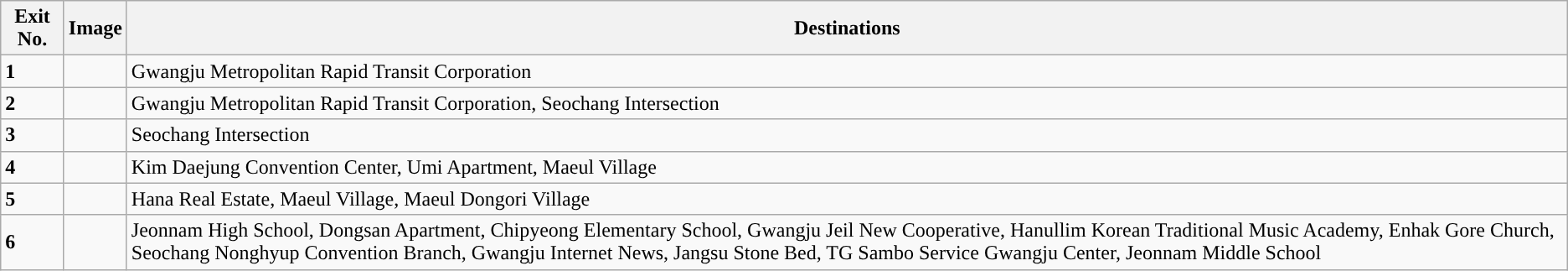<table class="wikitable">
<tr>
<th>Exit No.</th>
<th>Image</th>
<th>Destinations</th>
</tr>
<tr>
<td><strong>1</strong></td>
<td></td>
<td>Gwangju Metropolitan Rapid Transit Corporation</td>
</tr>
<tr>
<td><strong>2</strong></td>
<td></td>
<td>Gwangju Metropolitan Rapid Transit Corporation, Seochang Intersection</td>
</tr>
<tr>
<td><strong>3</strong></td>
<td></td>
<td>Seochang Intersection</td>
</tr>
<tr>
<td><strong>4</strong></td>
<td></td>
<td>Kim Daejung Convention Center, Umi Apartment, Maeul Village</td>
</tr>
<tr>
<td><strong>5</strong></td>
<td></td>
<td>Hana Real Estate, Maeul Village, Maeul Dongori Village</td>
</tr>
<tr>
<td><strong>6</strong></td>
<td></td>
<td>Jeonnam High School, Dongsan Apartment, Chipyeong Elementary School, Gwangju Jeil New Cooperative, Hanullim Korean Traditional Music Academy, Enhak Gore Church, Seochang Nonghyup Convention Branch, Gwangju Internet News, Jangsu Stone Bed, TG Sambo Service Gwangju Center, Jeonnam Middle School</td>
</tr>
</table>
